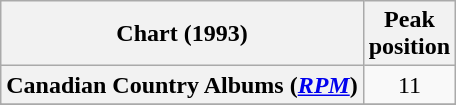<table class="wikitable sortable plainrowheaders" style="text-align:center">
<tr>
<th scope="col">Chart (1993)</th>
<th scope="col">Peak<br>position</th>
</tr>
<tr>
<th scope="row">Canadian Country Albums (<em><a href='#'>RPM</a></em>)</th>
<td>11</td>
</tr>
<tr>
</tr>
<tr>
</tr>
</table>
